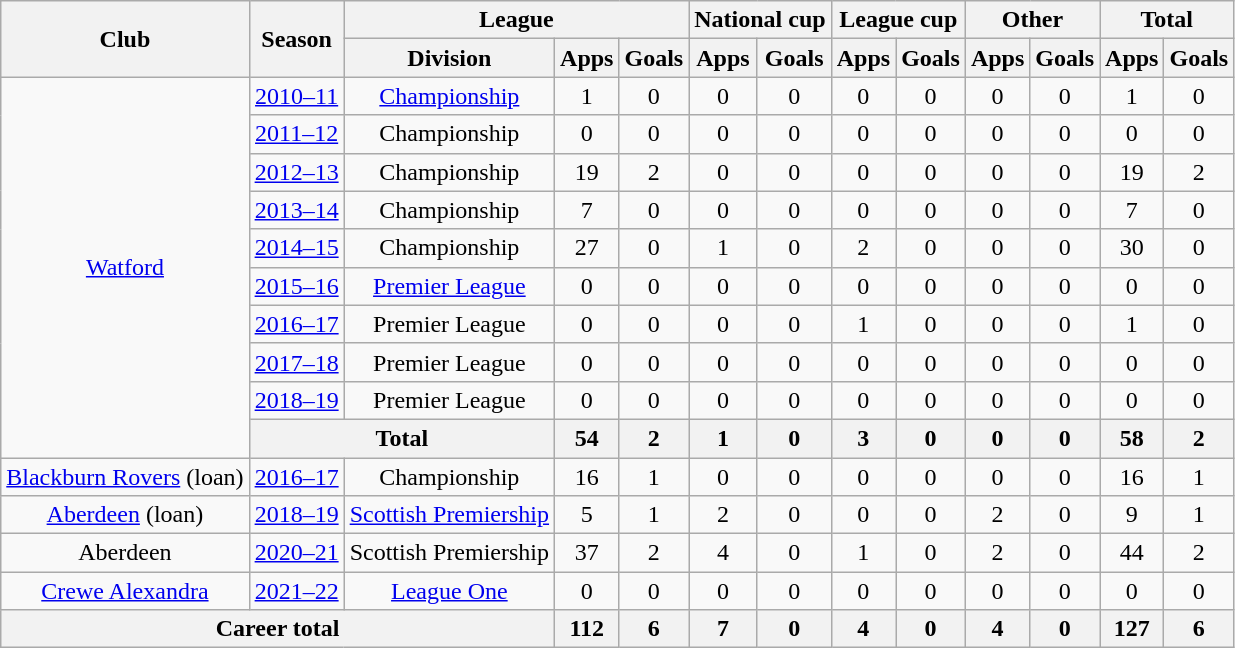<table class="wikitable" style="text-align:center">
<tr>
<th rowspan="2">Club</th>
<th rowspan="2">Season</th>
<th colspan="3">League</th>
<th colspan="2">National cup</th>
<th colspan="2">League cup</th>
<th colspan="2">Other</th>
<th colspan="2">Total</th>
</tr>
<tr>
<th>Division</th>
<th>Apps</th>
<th>Goals</th>
<th>Apps</th>
<th>Goals</th>
<th>Apps</th>
<th>Goals</th>
<th>Apps</th>
<th>Goals</th>
<th>Apps</th>
<th>Goals</th>
</tr>
<tr>
<td rowspan="10"><a href='#'>Watford</a></td>
<td><a href='#'>2010–11</a></td>
<td><a href='#'>Championship</a></td>
<td>1</td>
<td>0</td>
<td>0</td>
<td>0</td>
<td>0</td>
<td>0</td>
<td>0</td>
<td>0</td>
<td>1</td>
<td>0</td>
</tr>
<tr>
<td><a href='#'>2011–12</a></td>
<td>Championship</td>
<td>0</td>
<td>0</td>
<td>0</td>
<td>0</td>
<td>0</td>
<td>0</td>
<td>0</td>
<td>0</td>
<td>0</td>
<td>0</td>
</tr>
<tr>
<td><a href='#'>2012–13</a></td>
<td>Championship</td>
<td>19</td>
<td>2</td>
<td>0</td>
<td>0</td>
<td>0</td>
<td>0</td>
<td>0</td>
<td>0</td>
<td>19</td>
<td>2</td>
</tr>
<tr>
<td><a href='#'>2013–14</a></td>
<td>Championship</td>
<td>7</td>
<td>0</td>
<td>0</td>
<td>0</td>
<td>0</td>
<td>0</td>
<td>0</td>
<td>0</td>
<td>7</td>
<td>0</td>
</tr>
<tr>
<td><a href='#'>2014–15</a></td>
<td>Championship</td>
<td>27</td>
<td>0</td>
<td>1</td>
<td>0</td>
<td>2</td>
<td>0</td>
<td>0</td>
<td>0</td>
<td>30</td>
<td>0</td>
</tr>
<tr>
<td><a href='#'>2015–16</a></td>
<td><a href='#'>Premier League</a></td>
<td>0</td>
<td>0</td>
<td>0</td>
<td>0</td>
<td>0</td>
<td>0</td>
<td>0</td>
<td>0</td>
<td>0</td>
<td>0</td>
</tr>
<tr>
<td><a href='#'>2016–17</a></td>
<td>Premier League</td>
<td>0</td>
<td>0</td>
<td>0</td>
<td>0</td>
<td>1</td>
<td>0</td>
<td>0</td>
<td>0</td>
<td>1</td>
<td>0</td>
</tr>
<tr>
<td><a href='#'>2017–18</a></td>
<td>Premier League</td>
<td>0</td>
<td>0</td>
<td>0</td>
<td>0</td>
<td>0</td>
<td>0</td>
<td>0</td>
<td>0</td>
<td>0</td>
<td>0</td>
</tr>
<tr>
<td><a href='#'>2018–19</a></td>
<td>Premier League</td>
<td>0</td>
<td>0</td>
<td>0</td>
<td>0</td>
<td>0</td>
<td>0</td>
<td>0</td>
<td>0</td>
<td>0</td>
<td>0</td>
</tr>
<tr>
<th colspan="2">Total</th>
<th>54</th>
<th>2</th>
<th>1</th>
<th>0</th>
<th>3</th>
<th>0</th>
<th>0</th>
<th>0</th>
<th>58</th>
<th>2</th>
</tr>
<tr>
<td><a href='#'>Blackburn Rovers</a> (loan)</td>
<td><a href='#'>2016–17</a></td>
<td>Championship</td>
<td>16</td>
<td>1</td>
<td>0</td>
<td>0</td>
<td>0</td>
<td>0</td>
<td>0</td>
<td>0</td>
<td>16</td>
<td>1</td>
</tr>
<tr>
<td><a href='#'>Aberdeen</a> (loan)</td>
<td><a href='#'>2018–19</a></td>
<td><a href='#'>Scottish Premiership</a></td>
<td>5</td>
<td>1</td>
<td>2</td>
<td>0</td>
<td>0</td>
<td>0</td>
<td>2</td>
<td>0</td>
<td>9</td>
<td>1</td>
</tr>
<tr>
<td>Aberdeen</td>
<td><a href='#'>2020–21</a></td>
<td>Scottish Premiership</td>
<td>37</td>
<td>2</td>
<td>4</td>
<td>0</td>
<td>1</td>
<td>0</td>
<td>2</td>
<td>0</td>
<td>44</td>
<td>2</td>
</tr>
<tr>
<td><a href='#'>Crewe Alexandra</a></td>
<td><a href='#'>2021–22</a></td>
<td><a href='#'>League One</a></td>
<td>0</td>
<td>0</td>
<td>0</td>
<td>0</td>
<td>0</td>
<td>0</td>
<td>0</td>
<td>0</td>
<td>0</td>
<td>0</td>
</tr>
<tr>
<th colspan="3">Career total</th>
<th>112</th>
<th>6</th>
<th>7</th>
<th>0</th>
<th>4</th>
<th>0</th>
<th>4</th>
<th>0</th>
<th>127</th>
<th>6</th>
</tr>
</table>
